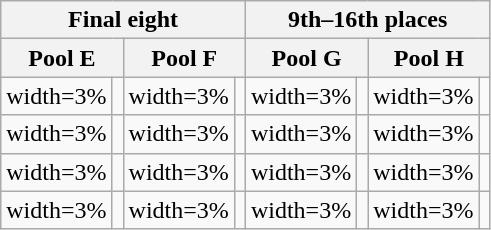<table class="wikitable">
<tr>
<th width=50% colspan=4>Final eight</th>
<th width=50% colspan=4>9th–16th places</th>
</tr>
<tr>
<th width=25% colspan=2>Pool E</th>
<th width=25% colspan=2>Pool F</th>
<th width=25% colspan=2>Pool G</th>
<th width=25% colspan=2>Pool H</th>
</tr>
<tr>
<td>width=3% </td>
<td></td>
<td>width=3% </td>
<td></td>
<td>width=3% </td>
<td></td>
<td>width=3% </td>
<td></td>
</tr>
<tr>
<td>width=3% </td>
<td></td>
<td>width=3% </td>
<td></td>
<td>width=3% </td>
<td></td>
<td>width=3% </td>
<td></td>
</tr>
<tr>
<td>width=3% </td>
<td></td>
<td>width=3% </td>
<td></td>
<td>width=3% </td>
<td></td>
<td>width=3% </td>
<td></td>
</tr>
<tr>
<td>width=3% </td>
<td></td>
<td>width=3% </td>
<td></td>
<td>width=3% </td>
<td></td>
<td>width=3% </td>
<td></td>
</tr>
</table>
